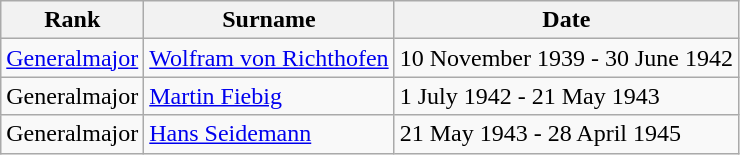<table class="wikitable">
<tr>
<th>Rank</th>
<th>Surname</th>
<th>Date</th>
</tr>
<tr>
<td><a href='#'>Generalmajor</a></td>
<td><a href='#'>Wolfram von Richthofen</a></td>
<td>10 November 1939 - 30 June 1942</td>
</tr>
<tr>
<td>Generalmajor</td>
<td><a href='#'>Martin Fiebig</a></td>
<td>1 July 1942 - 21 May 1943</td>
</tr>
<tr>
<td>Generalmajor</td>
<td><a href='#'>Hans Seidemann</a></td>
<td>21 May 1943 - 28 April 1945</td>
</tr>
</table>
